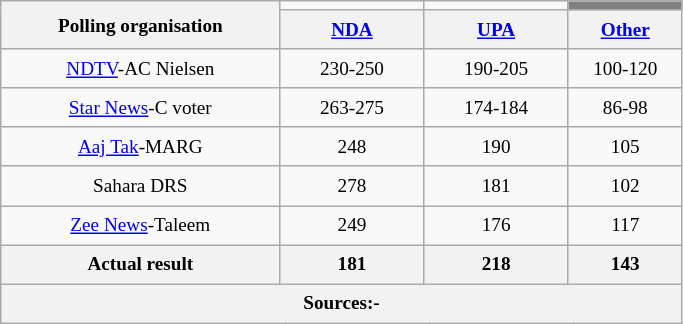<table class=wikitable style="text-align:center;font-size:80%;line-height:20px;">
<tr>
<th class="wikitable" rowspan="2" style="width:180px;">Polling organisation</th>
<td bgcolor=></td>
<td bgcolor=></td>
<td style="background:gray;"></td>
</tr>
<tr>
<th class="wikitable" style="width:90px;"><a href='#'>NDA</a></th>
<th class="wikitable" style="width:90px;"><a href='#'>UPA</a></th>
<th class="wikitable" style="width:70px;"><a href='#'>Other</a></th>
</tr>
<tr>
<td><a href='#'>NDTV</a>-AC Nielsen</td>
<td>230-250</td>
<td>190-205</td>
<td>100-120</td>
</tr>
<tr>
<td><a href='#'>Star News</a>-C voter</td>
<td>263-275</td>
<td>174-184</td>
<td>86-98</td>
</tr>
<tr>
<td><a href='#'>Aaj Tak</a>-MARG</td>
<td>248</td>
<td>190</td>
<td>105</td>
</tr>
<tr>
<td>Sahara DRS</td>
<td>278</td>
<td>181</td>
<td>102</td>
</tr>
<tr>
<td><a href='#'>Zee News</a>-Taleem</td>
<td>249</td>
<td>176</td>
<td>117</td>
</tr>
<tr>
<th>Actual result</th>
<th>181</th>
<th>218</th>
<th>143</th>
</tr>
<tr>
<th colspan="4">Sources:-</th>
</tr>
</table>
